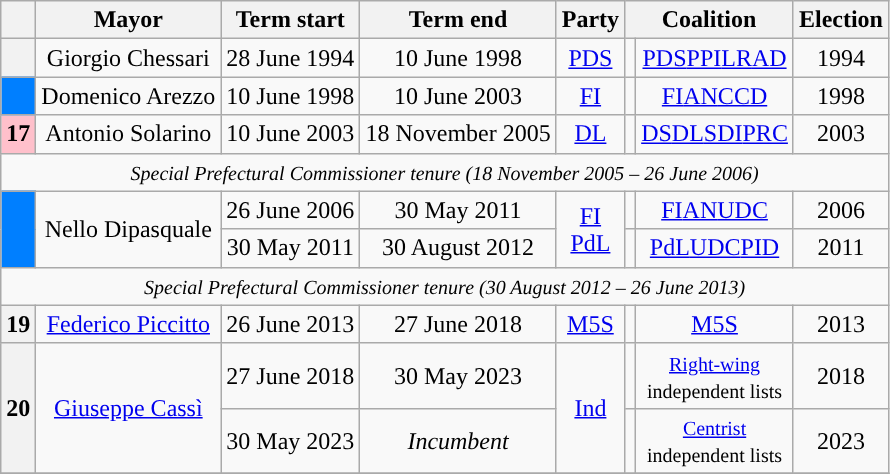<table class="wikitable" style="text-align: center;">
<tr>
<th class=unsortable> </th>
<th>Mayor</th>
<th>Term start</th>
<th>Term end</th>
<th>Party</th>
<th colspan="2">Coalition</th>
<th>Election</th>
</tr>
<tr>
<th style="background:"></th>
<td>Giorgio Chessari</td>
<td>28 June 1994</td>
<td>10 June 1998</td>
<td><a href='#'>PDS</a></td>
<td style="background: "></td>
<td><a href='#'>PDS</a><a href='#'>PPI</a><a href='#'>LR</a><a href='#'>AD</a></td>
<td>1994</td>
</tr>
<tr>
<th style="background:#007FFF;"></th>
<td>Domenico Arezzo</td>
<td>10 June 1998</td>
<td>10 June 2003</td>
<td><a href='#'>FI</a></td>
<td style="background: "></td>
<td><a href='#'>FI</a><a href='#'>AN</a><a href='#'>CCD</a></td>
<td>1998</td>
</tr>
<tr>
<th style="background:pink;">17</th>
<td>Antonio Solarino</td>
<td>10 June 2003</td>
<td>18 November 2005</td>
<td><a href='#'>DL</a></td>
<td style="background: "></td>
<td><a href='#'>DS</a><a href='#'>DL</a><a href='#'>SDI</a><a href='#'>PRC</a></td>
<td>2003</td>
</tr>
<tr>
<td colspan="8"><small><em>Special Prefectural Commissioner tenure (18 November 2005 – 26 June 2006)</em></small></td>
</tr>
<tr>
<th rowspan=2 style="background:#007FFF;"></th>
<td rowspan=2>Nello Dipasquale</td>
<td>26 June 2006</td>
<td>30 May 2011</td>
<td rowspan=2><a href='#'>FI</a><br><a href='#'>PdL</a></td>
<td style="background: "></td>
<td><a href='#'>FI</a><a href='#'>AN</a><a href='#'>UDC</a></td>
<td>2006</td>
</tr>
<tr>
<td>30 May 2011</td>
<td>30 August 2012</td>
<td style="background: "></td>
<td><a href='#'>PdL</a><a href='#'>UDC</a><a href='#'>PID</a></td>
<td>2011</td>
</tr>
<tr>
<td colspan="8"><small><em>Special Prefectural Commissioner tenure (30 August 2012 – 26 June 2013)</em></small></td>
</tr>
<tr>
<th style="background:">19</th>
<td><a href='#'>Federico Piccitto</a></td>
<td>26 June 2013</td>
<td>27 June 2018</td>
<td><a href='#'>M5S</a></td>
<td style="background: "></td>
<td><a href='#'>M5S</a></td>
<td>2013</td>
</tr>
<tr>
<th rowspan=2 style="background:">20</th>
<td rowspan=2><a href='#'>Giuseppe Cassì</a></td>
<td>27 June 2018</td>
<td>30 May 2023</td>
<td rowspan=2><a href='#'>Ind</a></td>
<td style="background:"></td>
<td><small><a href='#'>Right-wing</a> <br>independent lists</small></td>
<td>2018</td>
</tr>
<tr>
<td>30 May 2023</td>
<td><em>Incumbent</em></td>
<td style="background:"></td>
<td><small><a href='#'>Centrist</a> <br>independent lists</small></td>
<td>2023</td>
</tr>
<tr>
</tr>
</table>
